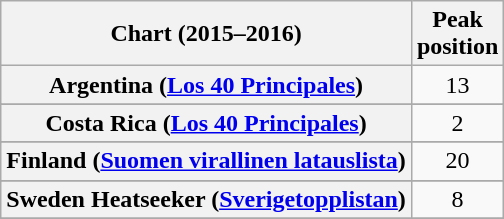<table class="wikitable sortable plainrowheaders" style="text-align:center">
<tr>
<th scope="col">Chart (2015–2016)</th>
<th scope="col">Peak<br>position</th>
</tr>
<tr>
<th scope="row">Argentina (<a href='#'>Los 40 Principales</a>)</th>
<td>13</td>
</tr>
<tr>
</tr>
<tr>
</tr>
<tr>
</tr>
<tr>
</tr>
<tr>
<th scope="row">Costa Rica (<a href='#'>Los 40 Principales</a>)</th>
<td>2</td>
</tr>
<tr>
</tr>
<tr>
</tr>
<tr>
<th scope="row">Finland (<a href='#'>Suomen virallinen latauslista</a>)</th>
<td>20</td>
</tr>
<tr>
</tr>
<tr>
</tr>
<tr>
</tr>
<tr>
</tr>
<tr>
</tr>
<tr>
</tr>
<tr>
</tr>
<tr>
</tr>
<tr>
</tr>
<tr>
</tr>
<tr>
</tr>
<tr>
</tr>
<tr>
</tr>
<tr>
<th scope="row">Sweden Heatseeker (<a href='#'>Sverigetopplistan</a>)</th>
<td>8</td>
</tr>
<tr>
</tr>
</table>
